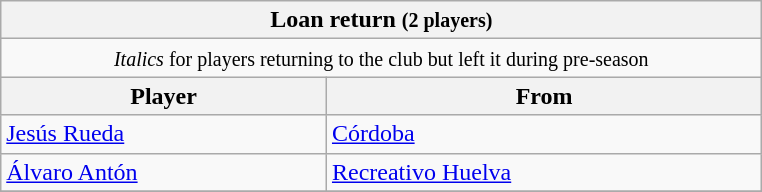<table class="wikitable collapsible collapsed">
<tr>
<th colspan="2" width="500"> <strong>Loan return</strong> <small>(2 players)</small></th>
</tr>
<tr>
<td colspan="2" align="center"><small><em>Italics</em> for players returning to the club but left it during pre-season</small></td>
</tr>
<tr>
<th>Player</th>
<th>From</th>
</tr>
<tr>
<td> <a href='#'>Jesús Rueda</a></td>
<td> <a href='#'>Córdoba</a></td>
</tr>
<tr>
<td> <a href='#'>Álvaro Antón</a></td>
<td> <a href='#'>Recreativo Huelva</a></td>
</tr>
<tr>
</tr>
</table>
